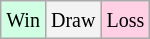<table class="wikitable">
<tr>
<td style="background-color: #d0ffe3;"><small>Win</small></td>
<td style="background-color: #f3f3f3;"><small>Draw</small></td>
<td style="background-color: #ffd0e3;"><small>Loss</small></td>
</tr>
</table>
